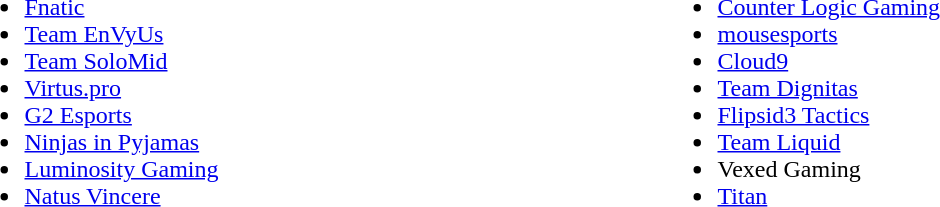<table cellspacing="10">
<tr>
<td valign="top" width="450px"><br><ul><li><a href='#'>Fnatic</a></li><li><a href='#'>Team EnVyUs</a></li><li><a href='#'>Team SoloMid</a></li><li><a href='#'>Virtus.pro</a></li><li><a href='#'>G2 Esports</a></li><li><a href='#'>Ninjas in Pyjamas</a></li><li><a href='#'>Luminosity Gaming</a></li><li><a href='#'>Natus Vincere</a></li></ul></td>
<td valign="top"><br><ul><li><a href='#'>Counter Logic Gaming</a></li><li><a href='#'>mousesports</a></li><li><a href='#'>Cloud9</a></li><li><a href='#'>Team Dignitas</a></li><li><a href='#'>Flipsid3 Tactics</a></li><li><a href='#'>Team Liquid</a></li><li>Vexed Gaming</li><li><a href='#'>Titan</a></li></ul></td>
</tr>
<tr>
</tr>
</table>
